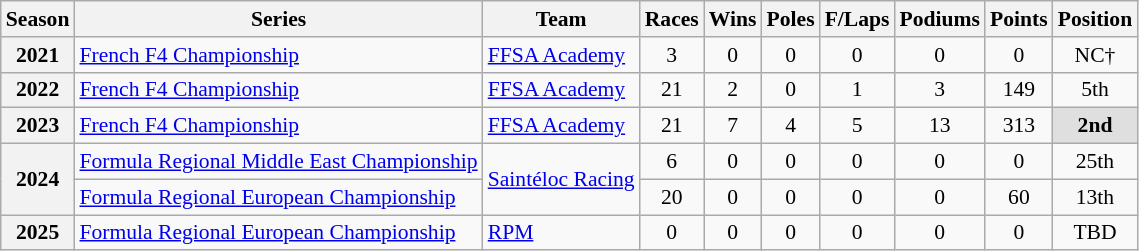<table class="wikitable" style="font-size: 90%; text-align:center">
<tr>
<th>Season</th>
<th>Series</th>
<th>Team</th>
<th>Races</th>
<th>Wins</th>
<th>Poles</th>
<th>F/Laps</th>
<th>Podiums</th>
<th>Points</th>
<th>Position</th>
</tr>
<tr>
<th>2021</th>
<td align="left"><a href='#'>French F4 Championship</a></td>
<td align="left"><a href='#'>FFSA Academy</a></td>
<td>3</td>
<td>0</td>
<td>0</td>
<td>0</td>
<td>0</td>
<td>0</td>
<td>NC†</td>
</tr>
<tr>
<th>2022</th>
<td align="left"><a href='#'>French F4 Championship</a></td>
<td align="left"><a href='#'>FFSA Academy</a></td>
<td>21</td>
<td>2</td>
<td>0</td>
<td>1</td>
<td>3</td>
<td>149</td>
<td>5th</td>
</tr>
<tr>
<th>2023</th>
<td align=left><a href='#'>French F4 Championship</a></td>
<td align=left><a href='#'>FFSA Academy</a></td>
<td>21</td>
<td>7</td>
<td>4</td>
<td>5</td>
<td>13</td>
<td>313</td>
<td style="background:#DFDFDF"><strong>2nd</strong></td>
</tr>
<tr>
<th rowspan="2">2024</th>
<td align=left nowrap><a href='#'>Formula Regional Middle East Championship</a></td>
<td rowspan="2" align=left nowrap><a href='#'>Saintéloc Racing</a></td>
<td>6</td>
<td>0</td>
<td>0</td>
<td>0</td>
<td>0</td>
<td>0</td>
<td>25th</td>
</tr>
<tr>
<td align=left><a href='#'>Formula Regional European Championship</a></td>
<td>20</td>
<td>0</td>
<td>0</td>
<td>0</td>
<td>0</td>
<td>60</td>
<td>13th</td>
</tr>
<tr>
<th>2025</th>
<td align=left><a href='#'>Formula Regional European Championship</a></td>
<td align=left><a href='#'>RPM</a></td>
<td>0</td>
<td>0</td>
<td>0</td>
<td>0</td>
<td>0</td>
<td>0</td>
<td>TBD</td>
</tr>
</table>
